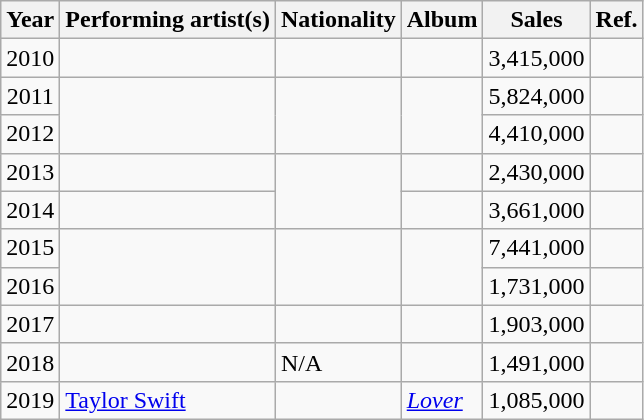<table class="wikitable sortable">
<tr>
<th>Year</th>
<th>Performing artist(s)</th>
<th>Nationality</th>
<th>Album</th>
<th>Sales</th>
<th class=unsortable>Ref.</th>
</tr>
<tr>
<td style="text-align:center;">2010</td>
<td></td>
<td></td>
<td></td>
<td>3,415,000</td>
<td style="text-align:center;"></td>
</tr>
<tr>
<td style="text-align:center;">2011</td>
<td rowspan="2"></td>
<td rowspan="2"></td>
<td rowspan="2"></td>
<td>5,824,000</td>
<td style="text-align:center;"></td>
</tr>
<tr>
<td style="text-align:center;">2012</td>
<td>4,410,000</td>
<td style="text-align:center;"></td>
</tr>
<tr>
<td style="text-align:center;">2013</td>
<td></td>
<td rowspan="2"></td>
<td></td>
<td>2,430,000</td>
<td style="text-align:center;"></td>
</tr>
<tr>
<td style="text-align:center;">2014</td>
<td></td>
<td></td>
<td>3,661,000</td>
<td style="text-align:center;"></td>
</tr>
<tr>
<td style="text-align:center;">2015</td>
<td rowspan="2"></td>
<td rowspan="2"></td>
<td rowspan="2"></td>
<td>7,441,000</td>
<td style="text-align:center;"></td>
</tr>
<tr>
<td style="text-align:center;">2016</td>
<td>1,731,000</td>
<td style="text-align:center;"></td>
</tr>
<tr>
<td style="text-align:center;">2017</td>
<td></td>
<td></td>
<td></td>
<td>1,903,000</td>
<td style="text-align:center;"></td>
</tr>
<tr>
<td style="text-align:center;">2018</td>
<td></td>
<td>N/A</td>
<td></td>
<td>1,491,000</td>
<td style="text-align:center;"></td>
</tr>
<tr>
<td style="text-align:center;">2019</td>
<td><a href='#'>Taylor Swift</a></td>
<td></td>
<td><em><a href='#'>Lover</a></em></td>
<td>1,085,000</td>
<td style="text-align:center;"></td>
</tr>
</table>
